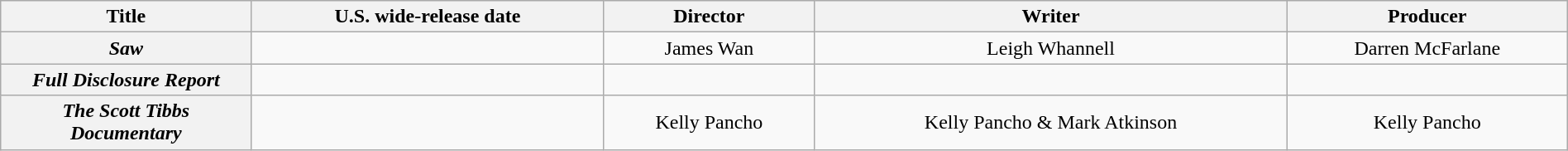<table class="wikitable plainrowheaders" style="text-align:center; margin=auto; width:100%;">
<tr>
<th scope="col" style="width:16%;">Title</th>
<th scope="col">U.S. wide-release date</th>
<th scope="col">Director</th>
<th scope="col">Writer</th>
<th scope="col">Producer</th>
</tr>
<tr>
<th scope="row"><em>Saw</em></th>
<td style="text-align:left"></td>
<td>James Wan</td>
<td>Leigh Whannell</td>
<td>Darren McFarlane</td>
</tr>
<tr>
<th scope="row"><em>Full Disclosure Report</em></th>
<td style="text-align:left"></td>
<td></td>
<td></td>
<td></td>
</tr>
<tr>
<th scope="row"><em>The Scott Tibbs Documentary</em></th>
<td style="text-align:left"></td>
<td>Kelly Pancho</td>
<td>Kelly Pancho & Mark Atkinson</td>
<td>Kelly Pancho</td>
</tr>
</table>
